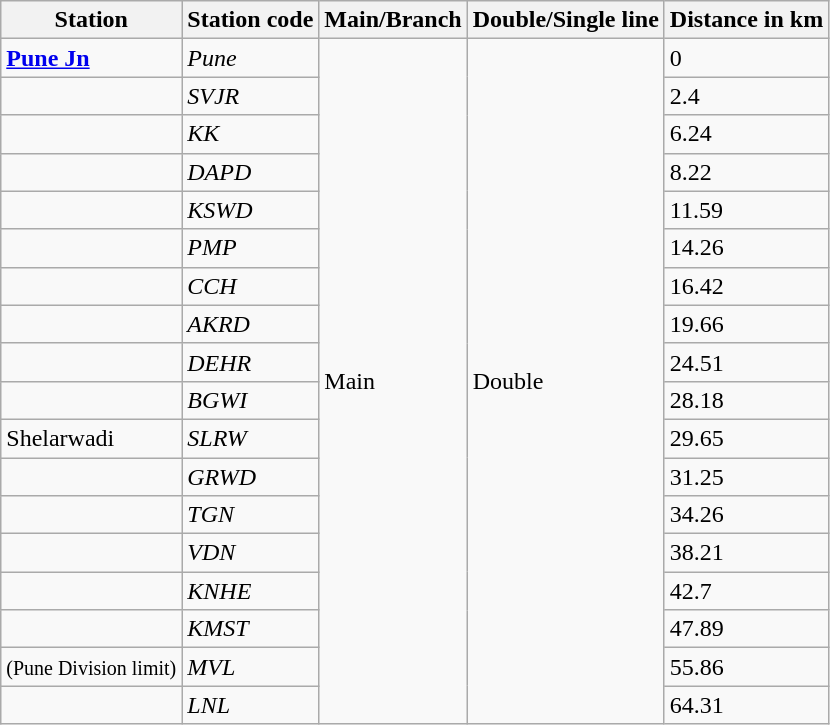<table class="wikitable">
<tr>
<th>Station</th>
<th>Station code</th>
<th>Main/Branch</th>
<th>Double/Single line</th>
<th>Distance in km</th>
</tr>
<tr>
<td><strong><a href='#'>Pune Jn</a></strong></td>
<td><em>Pune</em></td>
<td rowspan="18">Main</td>
<td rowspan="18">Double</td>
<td>0</td>
</tr>
<tr>
<td></td>
<td><em>SVJR</em></td>
<td>2.4</td>
</tr>
<tr>
<td></td>
<td><em>KK</em></td>
<td>6.24</td>
</tr>
<tr>
<td></td>
<td><em>DAPD</em></td>
<td>8.22</td>
</tr>
<tr>
<td></td>
<td><em>KSWD</em></td>
<td>11.59</td>
</tr>
<tr>
<td></td>
<td><em>PMP</em></td>
<td>14.26</td>
</tr>
<tr>
<td></td>
<td><em>CCH</em></td>
<td>16.42</td>
</tr>
<tr>
<td></td>
<td><em>AKRD</em></td>
<td>19.66</td>
</tr>
<tr>
<td></td>
<td><em>DEHR</em></td>
<td>24.51</td>
</tr>
<tr>
<td></td>
<td><em>BGWI</em></td>
<td>28.18</td>
</tr>
<tr>
<td>Shelarwadi</td>
<td><em>SLRW</em></td>
<td>29.65</td>
</tr>
<tr>
<td></td>
<td><em>GRWD</em></td>
<td>31.25</td>
</tr>
<tr>
<td></td>
<td><em>TGN</em></td>
<td>34.26</td>
</tr>
<tr>
<td></td>
<td><em>VDN</em></td>
<td>38.21</td>
</tr>
<tr>
<td></td>
<td><em>KNHE</em></td>
<td>42.7</td>
</tr>
<tr>
<td></td>
<td><em>KMST</em></td>
<td>47.89</td>
</tr>
<tr>
<td><small>(Pune Division limit)</small></td>
<td><em>MVL</em></td>
<td>55.86</td>
</tr>
<tr>
<td><strong></strong></td>
<td><em>LNL</em></td>
<td>64.31</td>
</tr>
</table>
